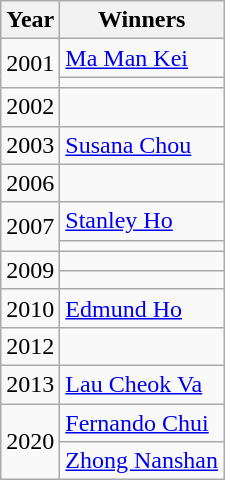<table class="wikitable">
<tr>
<th>Year</th>
<th>Winners</th>
</tr>
<tr>
<td rowspan="2">2001</td>
<td><a href='#'>Ma Man Kei</a></td>
</tr>
<tr>
<td></td>
</tr>
<tr>
<td>2002</td>
<td></td>
</tr>
<tr>
<td>2003</td>
<td><a href='#'>Susana Chou</a></td>
</tr>
<tr>
<td>2006</td>
<td></td>
</tr>
<tr>
<td rowspan="2">2007</td>
<td><a href='#'>Stanley Ho</a></td>
</tr>
<tr>
<td></td>
</tr>
<tr>
<td rowspan="2">2009</td>
<td></td>
</tr>
<tr>
<td></td>
</tr>
<tr>
<td>2010 </td>
<td><a href='#'>Edmund Ho</a></td>
</tr>
<tr>
<td>2012</td>
<td></td>
</tr>
<tr>
<td>2013</td>
<td><a href='#'>Lau Cheok Va</a></td>
</tr>
<tr>
<td rowspan="2">2020</td>
<td><a href='#'>Fernando Chui</a></td>
</tr>
<tr>
<td><a href='#'>Zhong Nanshan</a></td>
</tr>
</table>
